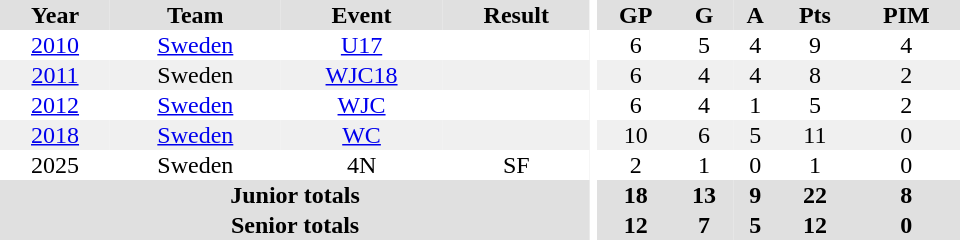<table border="0" cellpadding="1" cellspacing="0" ID="Table3" style="text-align:center; width:40em">
<tr bgcolor="#e0e0e0">
<th>Year</th>
<th>Team</th>
<th>Event</th>
<th>Result</th>
<th rowspan="103" bgcolor="#ffffff"></th>
<th>GP</th>
<th>G</th>
<th>A</th>
<th>Pts</th>
<th>PIM</th>
</tr>
<tr>
<td><a href='#'>2010</a></td>
<td><a href='#'>Sweden</a></td>
<td><a href='#'>U17</a></td>
<td></td>
<td>6</td>
<td>5</td>
<td>4</td>
<td>9</td>
<td>4</td>
</tr>
<tr bgcolor="#f0f0f0">
<td><a href='#'>2011</a></td>
<td>Sweden</td>
<td><a href='#'>WJC18</a></td>
<td></td>
<td>6</td>
<td>4</td>
<td>4</td>
<td>8</td>
<td>2</td>
</tr>
<tr>
<td><a href='#'>2012</a></td>
<td><a href='#'>Sweden</a></td>
<td><a href='#'>WJC</a></td>
<td></td>
<td>6</td>
<td>4</td>
<td>1</td>
<td>5</td>
<td>2</td>
</tr>
<tr bgcolor="#f0f0f0">
<td><a href='#'>2018</a></td>
<td><a href='#'>Sweden</a></td>
<td><a href='#'>WC</a></td>
<td></td>
<td>10</td>
<td>6</td>
<td>5</td>
<td>11</td>
<td>0</td>
</tr>
<tr>
<td>2025</td>
<td>Sweden</td>
<td>4N</td>
<td>SF</td>
<td>2</td>
<td>1</td>
<td>0</td>
<td>1</td>
<td>0</td>
</tr>
<tr bgcolor="#e0e0e0">
<th colspan="4">Junior totals</th>
<th>18</th>
<th>13</th>
<th>9</th>
<th>22</th>
<th>8</th>
</tr>
<tr bgcolor="#e0e0e0">
<th colspan="4">Senior totals</th>
<th>12</th>
<th>7</th>
<th>5</th>
<th>12</th>
<th>0</th>
</tr>
</table>
